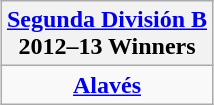<table class="wikitable" style="text-align: center; margin: 0 auto;">
<tr>
<th><a href='#'>Segunda División B</a><br>2012–13 Winners</th>
</tr>
<tr>
<td><strong><a href='#'>Alavés</a></strong></td>
</tr>
</table>
